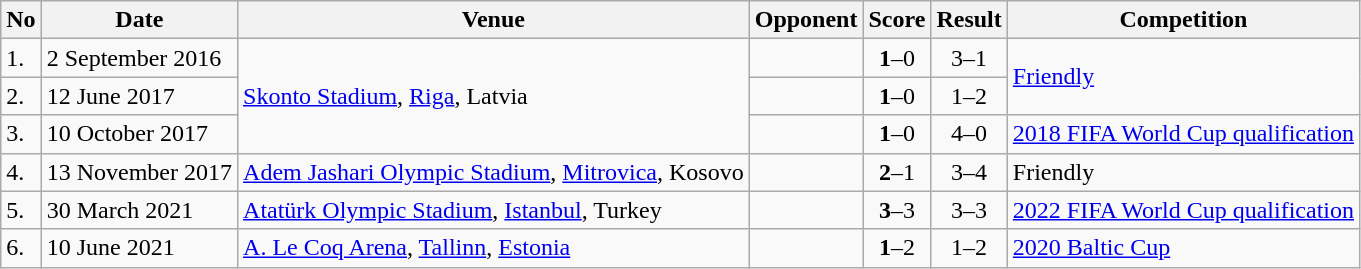<table class="wikitable" style="font-size:100%;">
<tr>
<th>No</th>
<th>Date</th>
<th>Venue</th>
<th>Opponent</th>
<th>Score</th>
<th>Result</th>
<th>Competition</th>
</tr>
<tr>
<td>1.</td>
<td>2 September 2016</td>
<td rowspan="3"><a href='#'>Skonto Stadium</a>, <a href='#'>Riga</a>, Latvia</td>
<td></td>
<td align=center><strong>1</strong>–0</td>
<td align=center>3–1</td>
<td rowspan="2"><a href='#'>Friendly</a></td>
</tr>
<tr>
<td>2.</td>
<td>12 June 2017</td>
<td></td>
<td align=center><strong>1</strong>–0</td>
<td align=center>1–2</td>
</tr>
<tr>
<td>3.</td>
<td>10 October 2017</td>
<td></td>
<td align=center><strong>1</strong>–0</td>
<td align=center>4–0</td>
<td><a href='#'>2018 FIFA World Cup qualification</a></td>
</tr>
<tr>
<td>4.</td>
<td>13 November 2017</td>
<td><a href='#'>Adem Jashari Olympic Stadium</a>, <a href='#'>Mitrovica</a>, Kosovo</td>
<td></td>
<td align=center><strong>2</strong>–1</td>
<td align=center>3–4</td>
<td>Friendly</td>
</tr>
<tr>
<td>5.</td>
<td>30 March 2021</td>
<td><a href='#'>Atatürk Olympic Stadium</a>, <a href='#'>Istanbul</a>, Turkey</td>
<td></td>
<td align=center><strong>3</strong>–3</td>
<td align=center>3–3</td>
<td><a href='#'>2022 FIFA World Cup qualification</a></td>
</tr>
<tr>
<td>6.</td>
<td>10 June 2021</td>
<td><a href='#'>A. Le Coq Arena</a>, <a href='#'>Tallinn</a>, <a href='#'>Estonia</a></td>
<td></td>
<td align=center><strong>1</strong>–2</td>
<td align="center">1–2</td>
<td><a href='#'>2020 Baltic Cup</a></td>
</tr>
</table>
